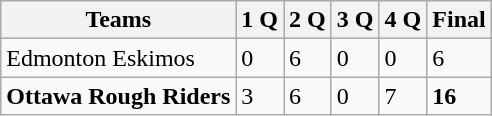<table class="wikitable">
<tr>
<th>Teams</th>
<th>1 Q</th>
<th>2 Q</th>
<th>3 Q</th>
<th>4 Q</th>
<th>Final</th>
</tr>
<tr>
<td>Edmonton Eskimos</td>
<td>0</td>
<td>6</td>
<td>0</td>
<td>0</td>
<td>6</td>
</tr>
<tr>
<td><strong>Ottawa Rough Riders</strong></td>
<td>3</td>
<td>6</td>
<td>0</td>
<td>7</td>
<td><strong>16</strong></td>
</tr>
</table>
